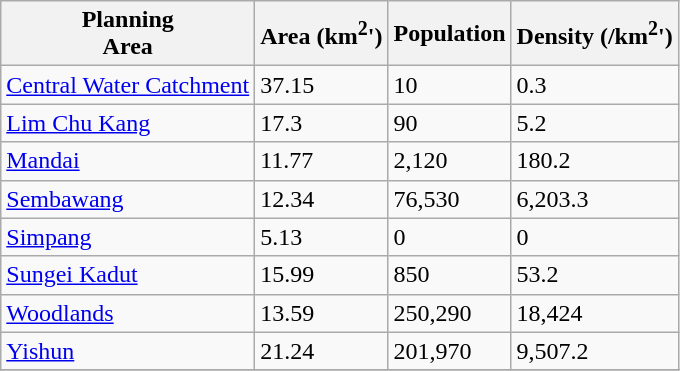<table class="wikitable sortable">
<tr>
<th>Planning <br> Area</th>
<th>Area (km<sup>2</sup>')</th>
<th>Population</th>
<th>Density (/km<sup>2</sup>')</th>
</tr>
<tr>
<td><a href='#'>Central Water Catchment</a></td>
<td>37.15</td>
<td>10</td>
<td>0.3</td>
</tr>
<tr>
<td><a href='#'>Lim Chu Kang</a></td>
<td>17.3</td>
<td>90</td>
<td>5.2</td>
</tr>
<tr>
<td><a href='#'>Mandai</a></td>
<td>11.77</td>
<td>2,120</td>
<td>180.2</td>
</tr>
<tr>
<td><a href='#'>Sembawang</a></td>
<td>12.34</td>
<td>76,530</td>
<td>6,203.3</td>
</tr>
<tr>
<td><a href='#'>Simpang</a></td>
<td>5.13</td>
<td>0</td>
<td>0</td>
</tr>
<tr>
<td><a href='#'>Sungei Kadut</a></td>
<td>15.99</td>
<td>850</td>
<td>53.2</td>
</tr>
<tr>
<td><a href='#'>Woodlands</a></td>
<td>13.59</td>
<td>250,290</td>
<td>18,424</td>
</tr>
<tr>
<td><a href='#'>Yishun</a></td>
<td>21.24</td>
<td>201,970</td>
<td>9,507.2</td>
</tr>
<tr>
</tr>
</table>
